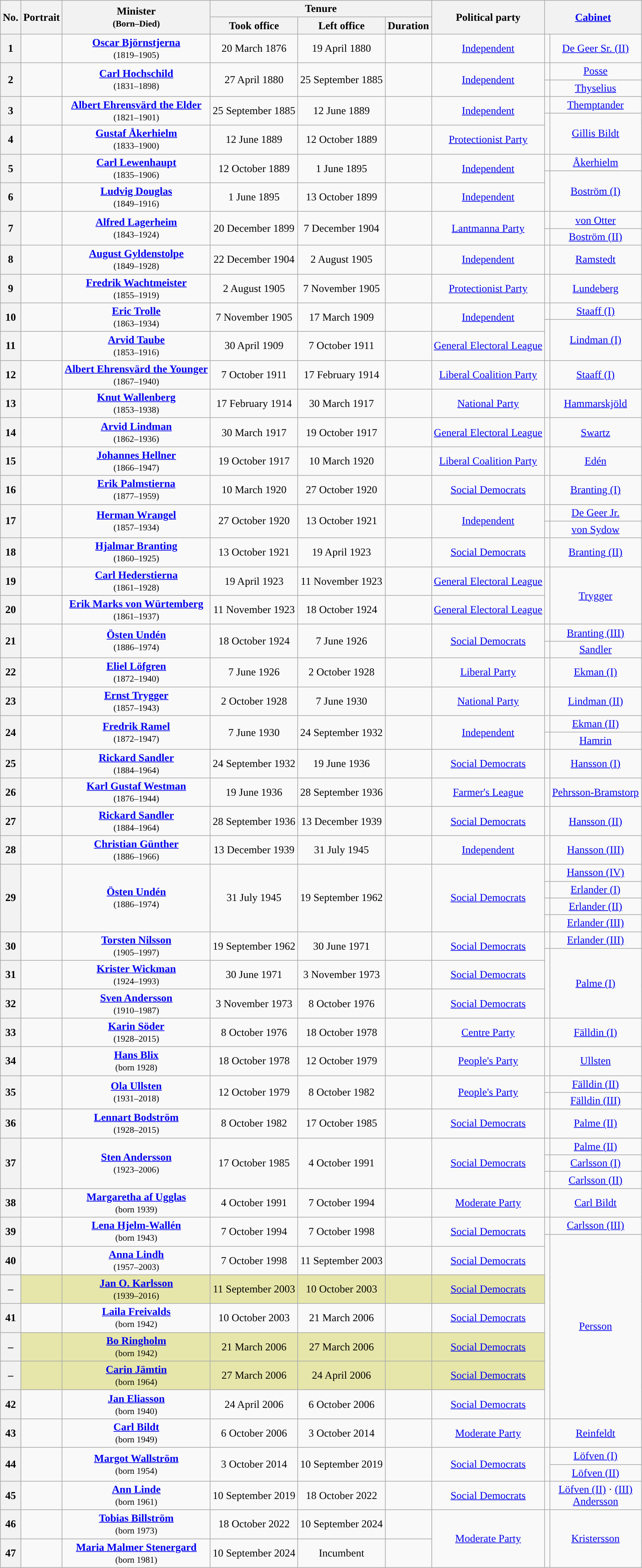<table class="wikitable" style="text-align: center;">
<tr>
<th rowspan="2">No.</th>
<th rowspan="2">Portrait</th>
<th rowspan="2">Minister<br><small>(Born–Died)</small></th>
<th colspan="3">Tenure</th>
<th rowspan="2">Political party</th>
<th rowspan="2" colspan="2"><a href='#'>Cabinet</a></th>
</tr>
<tr>
<th>Took office</th>
<th>Left office</th>
<th>Duration</th>
</tr>
<tr>
<th style="background: ">1</th>
<td></td>
<td><strong><a href='#'>Oscar Björnstjerna</a></strong><br><small>(1819–1905)</small></td>
<td>20 March 1876</td>
<td>19 April 1880</td>
<td></td>
<td><a href='#'>Independent</a></td>
<td style="background: "></td>
<td><a href='#'>De Geer Sr. (II)</a></td>
</tr>
<tr>
<th rowspan="2" style="background: ">2</th>
<td rowspan="2"></td>
<td rowspan="2"><strong><a href='#'>Carl Hochschild</a></strong><br><small>(1831–1898)</small></td>
<td rowspan="2">27 April 1880</td>
<td rowspan="2">25 September 1885</td>
<td rowspan="2"></td>
<td rowspan="2"><a href='#'>Independent</a></td>
<td style="background: "></td>
<td><a href='#'>Posse</a></td>
</tr>
<tr>
<td style="background: "></td>
<td><a href='#'>Thyselius</a></td>
</tr>
<tr>
<th rowspan="2" style="background: ">3</th>
<td rowspan="2"></td>
<td rowspan="2"><strong><a href='#'>Albert Ehrensvärd the Elder</a></strong><br><small>(1821–1901)</small></td>
<td rowspan="2">25 September 1885</td>
<td rowspan="2">12 June 1889</td>
<td rowspan="2"></td>
<td rowspan="2"><a href='#'>Independent</a></td>
<td style="background: "></td>
<td><a href='#'>Themptander</a></td>
</tr>
<tr>
<td rowspan="2" style="background: "></td>
<td rowspan="2"><a href='#'>Gillis Bildt</a></td>
</tr>
<tr>
<th style="background: ">4</th>
<td></td>
<td><strong><a href='#'>Gustaf Åkerhielm</a></strong><br><small>(1833–1900)</small></td>
<td>12 June 1889</td>
<td>12 October 1889</td>
<td></td>
<td><a href='#'>Protectionist Party</a></td>
</tr>
<tr>
<th rowspan="2" style="background: ">5</th>
<td rowspan="2"></td>
<td rowspan="2"><strong><a href='#'>Carl Lewenhaupt</a></strong><br><small>(1835–1906)</small></td>
<td rowspan="2">12 October 1889</td>
<td rowspan="2">1 June 1895</td>
<td rowspan="2"></td>
<td rowspan="2"><a href='#'>Independent</a></td>
<td style="background: "></td>
<td><a href='#'>Åkerhielm</a></td>
</tr>
<tr>
<td rowspan="2" style="background: "></td>
<td rowspan="2"><a href='#'>Boström (I)</a></td>
</tr>
<tr>
<th style="background: ">6</th>
<td></td>
<td><strong><a href='#'>Ludvig Douglas</a></strong><br><small>(1849–1916)</small></td>
<td>1 June 1895</td>
<td>13 October 1899</td>
<td></td>
<td><a href='#'>Independent</a></td>
</tr>
<tr>
<th rowspan="2" style="background: ">7</th>
<td rowspan="2"></td>
<td rowspan="2"><strong><a href='#'>Alfred Lagerheim</a></strong><br><small>(1843–1924)</small></td>
<td rowspan="2">20 December 1899</td>
<td rowspan="2">7 December 1904</td>
<td rowspan="2"></td>
<td rowspan="2"><a href='#'>Lantmanna Party</a></td>
<td style="background: "></td>
<td><a href='#'>von Otter</a></td>
</tr>
<tr>
<td style="background: "></td>
<td><a href='#'>Boström (II)</a></td>
</tr>
<tr>
<th style="background: ">8</th>
<td></td>
<td><strong><a href='#'>August Gyldenstolpe</a></strong><br><small>(1849–1928)</small></td>
<td>22 December 1904</td>
<td>2 August 1905</td>
<td></td>
<td><a href='#'>Independent</a></td>
<td style="background: "></td>
<td><a href='#'>Ramstedt</a></td>
</tr>
<tr>
<th style="background: ">9</th>
<td></td>
<td><strong><a href='#'>Fredrik Wachtmeister</a></strong><br><small>(1855–1919)</small></td>
<td>2 August 1905</td>
<td>7 November 1905</td>
<td></td>
<td><a href='#'>Protectionist Party</a></td>
<td style="background: "></td>
<td><a href='#'>Lundeberg</a></td>
</tr>
<tr>
<th rowspan="2" style="background: ">10</th>
<td rowspan="2"></td>
<td rowspan="2"><strong><a href='#'>Eric Trolle</a></strong><br><small>(1863–1934)</small></td>
<td rowspan="2">7 November 1905</td>
<td rowspan="2">17 March 1909</td>
<td rowspan="2"></td>
<td rowspan="2"><a href='#'>Independent</a></td>
<td style="background: "></td>
<td><a href='#'>Staaff (I)</a></td>
</tr>
<tr>
<td rowspan="2" style="background: "></td>
<td rowspan="2"><a href='#'>Lindman (I)</a></td>
</tr>
<tr>
<th style="background: ">11</th>
<td></td>
<td><strong><a href='#'>Arvid Taube</a></strong><br><small>(1853–1916)</small></td>
<td>30 April 1909</td>
<td>7 October 1911</td>
<td></td>
<td><a href='#'>General Electoral League</a></td>
</tr>
<tr>
<th style="background: ">12</th>
<td></td>
<td><strong><a href='#'>Albert Ehrensvärd the Younger</a></strong><br><small>(1867–1940)</small></td>
<td>7 October 1911</td>
<td>17 February 1914</td>
<td></td>
<td><a href='#'>Liberal Coalition Party</a></td>
<td style="background: "></td>
<td><a href='#'>Staaff (I)</a></td>
</tr>
<tr>
<th style="background: ">13</th>
<td></td>
<td><strong><a href='#'>Knut Wallenberg</a></strong><br><small>(1853–1938)</small></td>
<td>17 February 1914</td>
<td>30 March 1917</td>
<td></td>
<td><a href='#'>National Party</a></td>
<td style="background: "></td>
<td><a href='#'>Hammarskjöld</a></td>
</tr>
<tr>
<th style="background: ">14</th>
<td></td>
<td><strong><a href='#'>Arvid Lindman</a></strong><br><small>(1862–1936)</small></td>
<td>30 March 1917</td>
<td>19 October 1917</td>
<td></td>
<td><a href='#'>General Electoral League</a></td>
<td style="background: "></td>
<td><a href='#'>Swartz</a></td>
</tr>
<tr>
<th style="background: ">15</th>
<td></td>
<td><strong><a href='#'>Johannes Hellner</a></strong><br><small>(1866–1947)</small></td>
<td>19 October 1917</td>
<td>10 March 1920</td>
<td></td>
<td><a href='#'>Liberal Coalition Party</a></td>
<td style="background: "></td>
<td><a href='#'>Edén</a></td>
</tr>
<tr>
<th style="background: ">16</th>
<td></td>
<td><strong><a href='#'>Erik Palmstierna</a></strong><br><small>(1877–1959)</small></td>
<td>10 March 1920</td>
<td>27 October 1920</td>
<td></td>
<td><a href='#'>Social Democrats</a></td>
<td style="background: "></td>
<td><a href='#'>Branting (I)</a></td>
</tr>
<tr>
<th rowspan="2" style="background: ">17</th>
<td rowspan="2"></td>
<td rowspan="2"><strong><a href='#'>Herman Wrangel</a></strong><br><small>(1857–1934)</small></td>
<td rowspan="2">27 October 1920</td>
<td rowspan="2">13 October 1921</td>
<td rowspan="2"></td>
<td rowspan="2"><a href='#'>Independent</a></td>
<td style="background: "></td>
<td><a href='#'>De Geer Jr.</a></td>
</tr>
<tr>
<td style="background: "></td>
<td><a href='#'>von Sydow</a></td>
</tr>
<tr>
<th style="background: ">18</th>
<td></td>
<td><strong><a href='#'>Hjalmar Branting</a></strong><br><small>(1860–1925)</small></td>
<td>13 October 1921</td>
<td>19 April 1923</td>
<td></td>
<td><a href='#'>Social Democrats</a></td>
<td style="background: "></td>
<td><a href='#'>Branting (II)</a></td>
</tr>
<tr>
<th style="background: ">19</th>
<td></td>
<td><strong><a href='#'>Carl Hederstierna</a></strong><br><small>(1861–1928)</small></td>
<td>19 April 1923</td>
<td>11 November 1923</td>
<td></td>
<td><a href='#'>General Electoral League</a></td>
<td rowspan="2" style="background: "></td>
<td rowspan="2"><a href='#'>Trygger</a></td>
</tr>
<tr>
<th style="background: ">20</th>
<td></td>
<td><strong><a href='#'>Erik Marks von Würtemberg</a></strong><br><small>(1861–1937)</small></td>
<td>11 November 1923</td>
<td>18 October 1924</td>
<td></td>
<td><a href='#'>General Electoral League</a></td>
</tr>
<tr>
<th rowspan="2" style="background: ">21</th>
<td rowspan="2"></td>
<td rowspan="2"><strong><a href='#'>Östen Undén</a></strong><br><small>(1886–1974)</small></td>
<td rowspan="2">18 October 1924</td>
<td rowspan="2">7 June 1926</td>
<td rowspan="2"></td>
<td rowspan="2"><a href='#'>Social Democrats</a></td>
<td style="background: "></td>
<td><a href='#'>Branting (III)</a></td>
</tr>
<tr>
<td style="background: "></td>
<td><a href='#'>Sandler</a></td>
</tr>
<tr>
<th style="background: ">22</th>
<td></td>
<td><strong><a href='#'>Eliel Löfgren</a></strong><br><small>(1872–1940)</small></td>
<td>7 June 1926</td>
<td>2 October 1928</td>
<td></td>
<td><a href='#'>Liberal Party</a></td>
<td style="background: "></td>
<td><a href='#'>Ekman (I)</a></td>
</tr>
<tr>
<th style="background: ">23</th>
<td></td>
<td><strong><a href='#'>Ernst Trygger</a></strong><br><small>(1857–1943)</small></td>
<td>2 October 1928</td>
<td>7 June 1930</td>
<td></td>
<td><a href='#'>National Party</a></td>
<td style="background: "></td>
<td><a href='#'>Lindman (II)</a></td>
</tr>
<tr>
<th rowspan="2" style="background: ">24</th>
<td rowspan="2"></td>
<td rowspan="2"><strong><a href='#'>Fredrik Ramel</a></strong><br><small>(1872–1947)</small></td>
<td rowspan="2">7 June 1930</td>
<td rowspan="2">24 September 1932</td>
<td rowspan="2"></td>
<td rowspan="2"><a href='#'>Independent</a></td>
<td style="background: "></td>
<td><a href='#'>Ekman (II)</a></td>
</tr>
<tr>
<td style="background: "></td>
<td><a href='#'>Hamrin</a></td>
</tr>
<tr>
<th style="background: ">25</th>
<td></td>
<td><strong><a href='#'>Rickard Sandler</a></strong><br><small>(1884–1964)</small></td>
<td>24 September 1932</td>
<td>19 June 1936</td>
<td></td>
<td><a href='#'>Social Democrats</a></td>
<td style="background: "></td>
<td><a href='#'>Hansson (I)</a></td>
</tr>
<tr>
<th style="background: ">26</th>
<td></td>
<td><strong><a href='#'>Karl Gustaf Westman</a></strong><br><small>(1876–1944)</small></td>
<td>19 June 1936</td>
<td>28 September 1936</td>
<td></td>
<td><a href='#'>Farmer's League</a></td>
<td style="background: "></td>
<td><a href='#'>Pehrsson-Bramstorp</a></td>
</tr>
<tr>
<th style="background: ">27</th>
<td></td>
<td><strong><a href='#'>Rickard Sandler</a></strong><br><small>(1884–1964)</small></td>
<td>28 September 1936</td>
<td>13 December 1939</td>
<td></td>
<td><a href='#'>Social Democrats</a></td>
<td style="background: "></td>
<td><a href='#'>Hansson (II)</a></td>
</tr>
<tr>
<th style="background: ">28</th>
<td></td>
<td><strong><a href='#'>Christian Günther</a></strong><br><small>(1886–1966)</small></td>
<td>13 December 1939</td>
<td>31 July 1945</td>
<td></td>
<td><a href='#'>Independent</a></td>
<td style="background: "></td>
<td><a href='#'>Hansson (III)</a></td>
</tr>
<tr>
<th rowspan="4" style="background: ">29</th>
<td rowspan="4"></td>
<td rowspan="4"><strong><a href='#'>Östen Undén</a></strong><br><small>(1886–1974)</small></td>
<td rowspan="4">31 July 1945</td>
<td rowspan="4">19 September 1962</td>
<td rowspan="4"></td>
<td rowspan="4"><a href='#'>Social Democrats</a></td>
<td style="background: "></td>
<td><a href='#'>Hansson (IV)</a></td>
</tr>
<tr>
<td style="background: "></td>
<td><a href='#'>Erlander (I)</a></td>
</tr>
<tr>
<td style="background: "></td>
<td><a href='#'>Erlander (II)</a></td>
</tr>
<tr>
<td style="background: "></td>
<td><a href='#'>Erlander (III)</a></td>
</tr>
<tr>
<th rowspan="2" style="background: ">30</th>
<td rowspan="2"></td>
<td rowspan="2"><strong><a href='#'>Torsten Nilsson</a></strong><br><small>(1905–1997)</small></td>
<td rowspan="2">19 September 1962</td>
<td rowspan="2">30 June 1971</td>
<td rowspan="2"></td>
<td rowspan="2"><a href='#'>Social Democrats</a></td>
<td style="background: "></td>
<td><a href='#'>Erlander (III)</a></td>
</tr>
<tr>
<td rowspan="3" style="background: "></td>
<td rowspan="3"><a href='#'>Palme (I)</a></td>
</tr>
<tr>
<th style="background: ">31</th>
<td></td>
<td><strong><a href='#'>Krister Wickman</a></strong><br><small>(1924–1993)</small></td>
<td>30 June 1971</td>
<td>3 November 1973</td>
<td></td>
<td><a href='#'>Social Democrats</a></td>
</tr>
<tr>
<th style="background: ">32</th>
<td></td>
<td><strong><a href='#'>Sven Andersson</a></strong><br><small>(1910–1987)</small></td>
<td>3 November 1973</td>
<td>8 October 1976</td>
<td></td>
<td><a href='#'>Social Democrats</a></td>
</tr>
<tr>
<th style="background: ">33</th>
<td></td>
<td><strong><a href='#'>Karin Söder</a></strong><br><small>(1928–2015)</small></td>
<td>8 October 1976</td>
<td>18 October 1978</td>
<td></td>
<td><a href='#'>Centre Party</a></td>
<td style="background: "></td>
<td><a href='#'>Fälldin (I)</a></td>
</tr>
<tr>
<th style="background: ">34</th>
<td></td>
<td><strong><a href='#'>Hans Blix</a></strong><br><small>(born 1928)</small></td>
<td>18 October 1978</td>
<td>12 October 1979</td>
<td></td>
<td><a href='#'>People's Party</a></td>
<td style="background: "></td>
<td><a href='#'>Ullsten</a></td>
</tr>
<tr>
<th rowspan="2" style="background: ">35</th>
<td rowspan="2"></td>
<td rowspan="2"><strong><a href='#'>Ola Ullsten</a></strong><br><small>(1931–2018)</small></td>
<td rowspan="2">12 October 1979</td>
<td rowspan="2">8 October 1982</td>
<td rowspan="2"></td>
<td rowspan="2"><a href='#'>People's Party</a></td>
<td style="background: "></td>
<td><a href='#'>Fälldin (II)</a></td>
</tr>
<tr>
<td style="background: "></td>
<td><a href='#'>Fälldin (III)</a></td>
</tr>
<tr>
<th style="background: ">36</th>
<td></td>
<td><strong><a href='#'>Lennart Bodström</a></strong><br><small>(1928–2015)</small></td>
<td>8 October 1982</td>
<td>17 October 1985</td>
<td></td>
<td><a href='#'>Social Democrats</a></td>
<td style="background: "></td>
<td><a href='#'>Palme (II)</a></td>
</tr>
<tr>
<th rowspan="3" style="background: ">37</th>
<td rowspan="3"></td>
<td rowspan="3"><strong><a href='#'>Sten Andersson</a></strong><br><small>(1923–2006)</small></td>
<td rowspan="3">17 October 1985</td>
<td rowspan="3">4 October 1991</td>
<td rowspan="3"></td>
<td rowspan="3"><a href='#'>Social Democrats</a></td>
<td style="background: "></td>
<td><a href='#'>Palme (II)</a></td>
</tr>
<tr>
<td style="background: "></td>
<td><a href='#'>Carlsson (I)</a></td>
</tr>
<tr>
<td style="background: "></td>
<td><a href='#'>Carlsson (II)</a></td>
</tr>
<tr>
<th style="background: ">38</th>
<td></td>
<td><strong><a href='#'>Margaretha af Ugglas</a></strong><br><small>(born 1939)</small></td>
<td>4 October 1991</td>
<td>7 October 1994</td>
<td></td>
<td><a href='#'>Moderate Party</a></td>
<td style="background: "></td>
<td><a href='#'>Carl Bildt</a></td>
</tr>
<tr>
<th rowspan="2" style="background: ">39</th>
<td rowspan="2"></td>
<td rowspan="2"><strong><a href='#'>Lena Hjelm-Wallén</a></strong><br><small>(born 1943)</small></td>
<td rowspan="2">7 October 1994</td>
<td rowspan="2">7 October 1998</td>
<td rowspan="2"></td>
<td rowspan="2"><a href='#'>Social Democrats</a></td>
<td style="background: "></td>
<td><a href='#'>Carlsson (III)</a></td>
</tr>
<tr>
<td rowspan="7" style="background: "></td>
<td rowspan="7"><a href='#'>Persson</a></td>
</tr>
<tr>
<th style="background: ">40</th>
<td></td>
<td><strong><a href='#'>Anna Lindh</a></strong><br><small>(1957–2003)</small></td>
<td>7 October 1998</td>
<td>11 September 2003</td>
<td></td>
<td><a href='#'>Social Democrats</a></td>
</tr>
<tr>
<th style="background: ">–</th>
<td bgcolor=#E6E6AA></td>
<td bgcolor=#E6E6AA><strong><a href='#'>Jan O. Karlsson</a></strong><br><small>(1939–2016)</small></td>
<td bgcolor=#E6E6AA>11 September 2003</td>
<td bgcolor=#E6E6AA>10 October 2003</td>
<td bgcolor=#E6E6AA></td>
<td bgcolor=#E6E6AA><a href='#'>Social Democrats</a></td>
</tr>
<tr>
<th style="background: ">41</th>
<td></td>
<td><strong><a href='#'>Laila Freivalds</a></strong><br><small>(born 1942)</small></td>
<td>10 October 2003</td>
<td>21 March 2006</td>
<td></td>
<td><a href='#'>Social Democrats</a></td>
</tr>
<tr>
<th style="background: ">–</th>
<td bgcolor=#E6E6AA></td>
<td bgcolor=#E6E6AA><strong><a href='#'>Bo Ringholm</a></strong><br><small>(born 1942)</small></td>
<td bgcolor=#E6E6AA>21 March 2006</td>
<td bgcolor=#E6E6AA>27 March 2006</td>
<td bgcolor=#E6E6AA></td>
<td bgcolor=#E6E6AA><a href='#'>Social Democrats</a></td>
</tr>
<tr>
<th style="background: ">–</th>
<td bgcolor=#E6E6AA></td>
<td bgcolor=#E6E6AA><strong><a href='#'>Carin Jämtin</a></strong><br><small>(born 1964)</small></td>
<td bgcolor=#E6E6AA>27 March 2006</td>
<td bgcolor=#E6E6AA>24 April 2006</td>
<td bgcolor=#E6E6AA></td>
<td bgcolor=#E6E6AA><a href='#'>Social Democrats</a></td>
</tr>
<tr>
<th style="background: ">42</th>
<td></td>
<td><strong><a href='#'>Jan Eliasson</a></strong><br><small>(born 1940)</small></td>
<td>24 April 2006</td>
<td>6 October 2006</td>
<td></td>
<td><a href='#'>Social Democrats</a></td>
</tr>
<tr>
<th style="background: ">43</th>
<td></td>
<td><strong><a href='#'>Carl Bildt</a></strong><br><small>(born 1949)</small></td>
<td>6 October 2006</td>
<td>3 October 2014</td>
<td></td>
<td><a href='#'>Moderate Party</a></td>
<td style="background: "></td>
<td><a href='#'>Reinfeldt</a></td>
</tr>
<tr>
<th rowspan="2" style="background: ">44</th>
<td rowspan="2"></td>
<td rowspan="2"><strong><a href='#'>Margot Wallström</a></strong><br><small>(born 1954)</small></td>
<td rowspan="2">3 October 2014</td>
<td rowspan="2">10 September 2019</td>
<td rowspan="2"></td>
<td rowspan="2"><a href='#'>Social Democrats</a></td>
<td rowspan="2" style="background: "></td>
<td><a href='#'>Löfven (I)</a></td>
</tr>
<tr>
<td><a href='#'>Löfven (II)</a></td>
</tr>
<tr>
<th rowspan="1" style="background: ">45</th>
<td rowspan="1"></td>
<td rowspan="1"><strong><a href='#'>Ann Linde</a></strong><br><small>(born 1961)</small></td>
<td rowspan="1">10 September 2019</td>
<td rowspan="1">18 October 2022</td>
<td rowspan="1"></td>
<td rowspan="1"><a href='#'>Social Democrats</a></td>
<td rowspan="1" style="background: "></td>
<td><a href='#'>Löfven (II)</a> · <a href='#'>(III)</a><br><a href='#'>Andersson</a></td>
</tr>
<tr>
<th rowspan="1" style="background: ">46</th>
<td rowspan="1"></td>
<td rowspan="1"><strong><a href='#'>Tobias Billström</a></strong><br><small>(born 1973)</small></td>
<td rowspan="1">18 October 2022</td>
<td rowspan="1">10 September 2024</td>
<td rowspan="1"></td>
<td rowspan="2"><a href='#'>Moderate Party</a></td>
<td rowspan="2" style="background: "></td>
<td rowspan="2"><a href='#'>Kristersson</a></td>
</tr>
<tr>
<th rowspan="1" style="background: ">47</th>
<td rowspan="1"></td>
<td rowspan="1"><strong><a href='#'>Maria Malmer Stenergard</a></strong><br><small>(born 1981)</small></td>
<td rowspan="1">10 September 2024</td>
<td rowspan="1">Incumbent</td>
<td rowspan="1"></td>
</tr>
</table>
